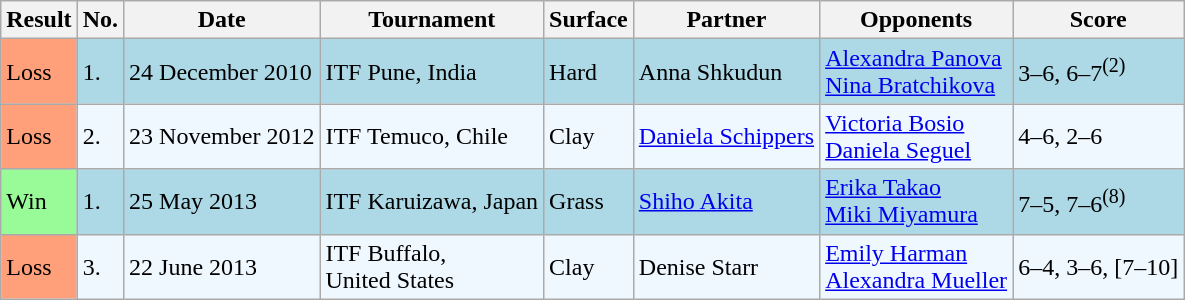<table class="sortable wikitable">
<tr>
<th>Result</th>
<th class="unsortable">No.</th>
<th>Date</th>
<th>Tournament</th>
<th>Surface</th>
<th>Partner</th>
<th>Opponents</th>
<th class="unsortable">Score</th>
</tr>
<tr style="background:lightblue;">
<td style="background:#ffa07a;">Loss</td>
<td>1.</td>
<td>24 December 2010</td>
<td>ITF Pune, India</td>
<td>Hard</td>
<td> Anna Shkudun</td>
<td> <a href='#'>Alexandra Panova</a> <br>  <a href='#'>Nina Bratchikova</a></td>
<td>3–6, 6–7<sup>(2)</sup></td>
</tr>
<tr style="background:#f0f8ff;">
<td style="background:#ffa07a;">Loss</td>
<td>2.</td>
<td>23 November 2012</td>
<td>ITF Temuco, Chile</td>
<td>Clay</td>
<td> <a href='#'>Daniela Schippers</a></td>
<td> <a href='#'>Victoria Bosio</a> <br>  <a href='#'>Daniela Seguel</a></td>
<td>4–6, 2–6</td>
</tr>
<tr style="background:lightblue;">
<td bgcolor="98FB98">Win</td>
<td>1.</td>
<td>25 May 2013</td>
<td>ITF Karuizawa, Japan</td>
<td>Grass</td>
<td> <a href='#'>Shiho Akita</a></td>
<td> <a href='#'>Erika Takao</a> <br>  <a href='#'>Miki Miyamura</a></td>
<td>7–5, 7–6<sup>(8)</sup></td>
</tr>
<tr style="background:#f0f8ff;">
<td style="background:#ffa07a;">Loss</td>
<td>3.</td>
<td>22 June 2013</td>
<td>ITF Buffalo, <br>United States</td>
<td>Clay</td>
<td> Denise Starr</td>
<td> <a href='#'>Emily Harman</a> <br>  <a href='#'>Alexandra Mueller</a></td>
<td>6–4, 3–6, [7–10]</td>
</tr>
</table>
